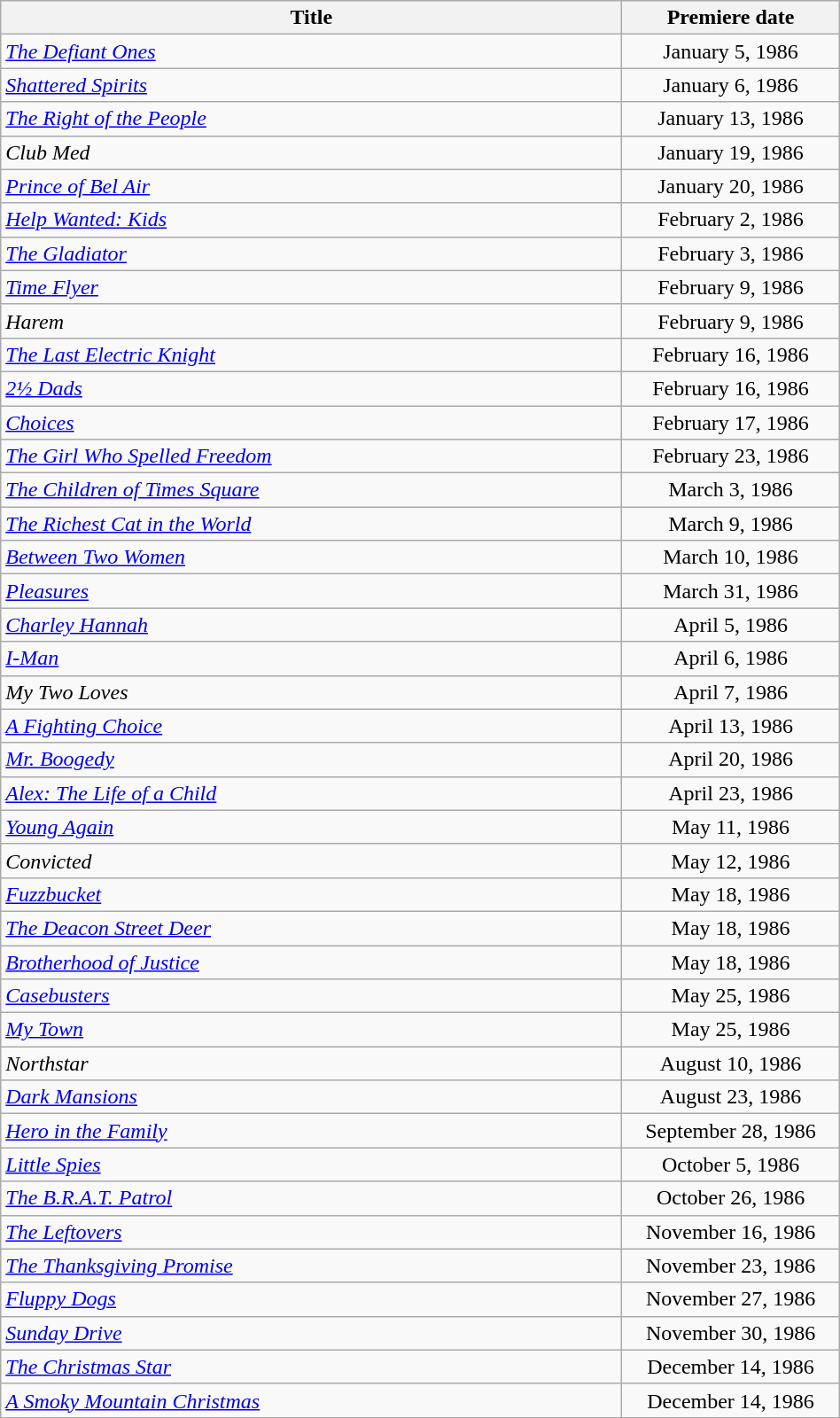<table class="wikitable plainrowheaders sortable" style="width:50%;text-align:center;">
<tr>
<th scope="col" style="width:40%;">Title</th>
<th scope="col" style="width:14%;">Premiere date</th>
</tr>
<tr>
<td scope="row" style="text-align:left;"><em><a href='#'>The Defiant Ones</a></em></td>
<td>January 5, 1986</td>
</tr>
<tr>
<td scope="row" style="text-align:left;"><em><a href='#'>Shattered Spirits</a></em></td>
<td>January 6, 1986</td>
</tr>
<tr>
<td scope="row" style="text-align:left;"><em><a href='#'>The Right of the People</a></em></td>
<td>January 13, 1986</td>
</tr>
<tr>
<td scope="row" style="text-align:left;"><em>Club Med</em></td>
<td>January 19, 1986</td>
</tr>
<tr>
<td scope="row" style="text-align:left;"><em><a href='#'>Prince of Bel Air</a></em></td>
<td>January 20, 1986</td>
</tr>
<tr>
<td scope="row" style="text-align:left;"><em><a href='#'>Help Wanted: Kids</a></em></td>
<td>February 2, 1986</td>
</tr>
<tr>
<td scope="row" style="text-align:left;"><em><a href='#'>The Gladiator</a></em></td>
<td>February 3, 1986</td>
</tr>
<tr>
<td scope="row" style="text-align:left;"><em><a href='#'>Time Flyer</a></em></td>
<td>February 9, 1986</td>
</tr>
<tr>
<td scope="row" style="text-align:left;"><em>Harem</em></td>
<td>February 9, 1986</td>
</tr>
<tr>
<td scope="row" style="text-align:left;"><em><a href='#'>The Last Electric Knight</a></em></td>
<td>February 16, 1986</td>
</tr>
<tr>
<td scope="row" style="text-align:left;"><em><a href='#'>2½ Dads</a></em></td>
<td>February 16, 1986</td>
</tr>
<tr>
<td scope="row" style="text-align:left;"><em><a href='#'>Choices</a></em></td>
<td>February 17, 1986</td>
</tr>
<tr>
<td scope="row" style="text-align:left;"><em><a href='#'>The Girl Who Spelled Freedom</a></em></td>
<td>February 23, 1986</td>
</tr>
<tr>
<td scope="row" style="text-align:left;"><em><a href='#'>The Children of Times Square</a></em></td>
<td>March 3, 1986</td>
</tr>
<tr>
<td scope="row" style="text-align:left;"><em><a href='#'>The Richest Cat in the World</a></em></td>
<td>March 9, 1986</td>
</tr>
<tr>
<td scope="row" style="text-align:left;"><em><a href='#'>Between Two Women</a></em></td>
<td>March 10, 1986</td>
</tr>
<tr>
<td scope="row" style="text-align:left;"><em><a href='#'>Pleasures</a></em></td>
<td>March 31, 1986</td>
</tr>
<tr>
<td scope="row" style="text-align:left;"><em><a href='#'>Charley Hannah</a></em></td>
<td>April 5, 1986</td>
</tr>
<tr>
<td scope="row" style="text-align:left;"><em><a href='#'>I-Man</a></em></td>
<td>April 6, 1986</td>
</tr>
<tr>
<td scope="row" style="text-align:left;"><em>My Two Loves</em></td>
<td>April 7, 1986</td>
</tr>
<tr>
<td scope="row" style="text-align:left;"><em><a href='#'>A Fighting Choice</a></em></td>
<td>April 13, 1986</td>
</tr>
<tr>
<td scope="row" style="text-align:left;"><em><a href='#'>Mr. Boogedy</a></em></td>
<td>April 20, 1986</td>
</tr>
<tr>
<td scope="row" style="text-align:left;"><em><a href='#'>Alex: The Life of a Child</a></em></td>
<td>April 23, 1986</td>
</tr>
<tr>
<td scope="row" style="text-align:left;"><em><a href='#'>Young Again</a></em></td>
<td>May 11, 1986</td>
</tr>
<tr>
<td scope="row" style="text-align:left;"><em>Convicted</em></td>
<td>May 12, 1986</td>
</tr>
<tr>
<td scope="row" style="text-align:left;"><em><a href='#'>Fuzzbucket</a></em></td>
<td>May 18, 1986</td>
</tr>
<tr>
<td scope="row" style="text-align:left;"><em><a href='#'>The Deacon Street Deer</a></em></td>
<td>May 18, 1986</td>
</tr>
<tr>
<td scope="row" style="text-align:left;"><em><a href='#'>Brotherhood of Justice</a></em></td>
<td>May 18, 1986</td>
</tr>
<tr>
<td scope="row" style="text-align:left;"><em><a href='#'>Casebusters</a></em></td>
<td>May 25, 1986</td>
</tr>
<tr>
<td scope="row" style="text-align:left;"><em><a href='#'>My Town</a></em></td>
<td>May 25, 1986</td>
</tr>
<tr>
<td scope="row" style="text-align:left;"><em>Northstar</em></td>
<td>August 10, 1986</td>
</tr>
<tr>
<td scope="row" style="text-align:left;"><em><a href='#'>Dark Mansions</a></em></td>
<td>August 23, 1986</td>
</tr>
<tr>
<td scope="row" style="text-align:left;"><em><a href='#'>Hero in the Family</a></em></td>
<td>September 28, 1986</td>
</tr>
<tr>
<td scope="row" style="text-align:left;"><em><a href='#'>Little Spies</a></em></td>
<td>October 5, 1986</td>
</tr>
<tr>
<td scope="row" style="text-align:left;"><em><a href='#'>The B.R.A.T. Patrol</a></em></td>
<td>October 26, 1986</td>
</tr>
<tr>
<td scope="row" style="text-align:left;"><em><a href='#'>The Leftovers</a></em></td>
<td>November 16, 1986</td>
</tr>
<tr>
<td scope="row" style="text-align:left;"><em><a href='#'>The Thanksgiving Promise</a></em></td>
<td>November 23, 1986</td>
</tr>
<tr>
<td scope="row" style="text-align:left;"><em><a href='#'>Fluppy Dogs</a></em></td>
<td>November 27, 1986</td>
</tr>
<tr>
<td scope="row" style="text-align:left;"><em><a href='#'>Sunday Drive</a></em></td>
<td>November 30, 1986</td>
</tr>
<tr>
<td scope="row" style="text-align:left;"><em><a href='#'>The Christmas Star</a></em></td>
<td>December 14, 1986</td>
</tr>
<tr>
<td scope="row" style="text-align:left;"><em><a href='#'>A Smoky Mountain Christmas</a></em></td>
<td>December 14, 1986</td>
</tr>
</table>
